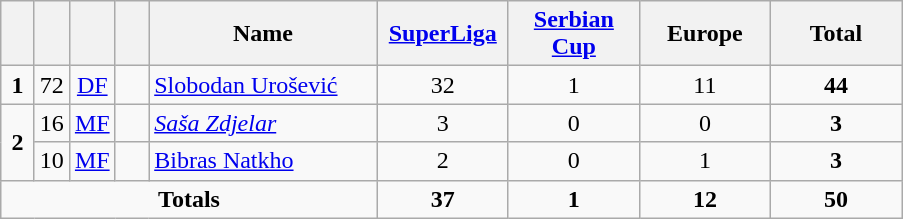<table class="wikitable" style="text-align:center">
<tr>
<th width=15></th>
<th width=15></th>
<th width=15></th>
<th width=15></th>
<th width=145>Name</th>
<th width=80><strong><a href='#'>SuperLiga</a></strong></th>
<th width=80><strong><a href='#'>Serbian Cup</a></strong></th>
<th width=80><strong>Europe</strong></th>
<th width=80>Total</th>
</tr>
<tr>
<td><strong>1</strong></td>
<td>72</td>
<td><a href='#'>DF</a></td>
<td></td>
<td align=left><a href='#'>Slobodan Urošević</a></td>
<td>32</td>
<td>1</td>
<td>11</td>
<td><strong>44</strong></td>
</tr>
<tr>
<td rowspan=2><strong>2</strong></td>
<td>16</td>
<td><a href='#'>MF</a></td>
<td></td>
<td align=left><em><a href='#'>Saša Zdjelar</a></em></td>
<td>3</td>
<td>0</td>
<td>0</td>
<td><strong>3</strong></td>
</tr>
<tr>
<td>10</td>
<td><a href='#'>MF</a></td>
<td></td>
<td align=left><a href='#'>Bibras Natkho</a></td>
<td>2</td>
<td>0</td>
<td>1</td>
<td><strong>3</strong></td>
</tr>
<tr>
<td colspan=5><strong>Totals</strong></td>
<td><strong>37</strong></td>
<td><strong>1</strong></td>
<td><strong>12</strong></td>
<td><strong>50</strong></td>
</tr>
</table>
